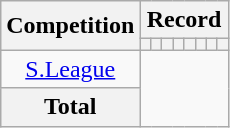<table class="wikitable" style="text-align: center">
<tr>
<th rowspan=2>Competition</th>
<th colspan=8>Record</th>
</tr>
<tr>
<th></th>
<th></th>
<th></th>
<th></th>
<th></th>
<th></th>
<th></th>
<th></th>
</tr>
<tr>
<td><a href='#'>S.League</a><br></td>
</tr>
<tr>
<th>Total<br></th>
</tr>
</table>
